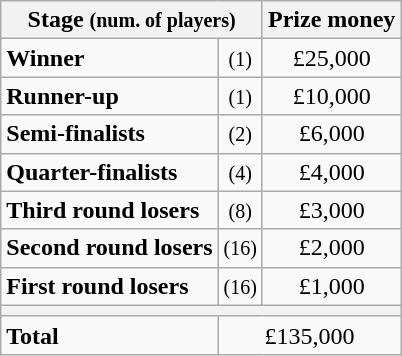<table class="wikitable">
<tr>
<th colspan=2>Stage <small>(num. of players)</small></th>
<th>Prize money</th>
</tr>
<tr>
<td><strong>Winner</strong></td>
<td align=center><small>(1)</small></td>
<td align=center>£25,000</td>
</tr>
<tr>
<td><strong>Runner-up</strong></td>
<td align=center><small>(1)</small></td>
<td align=center>£10,000</td>
</tr>
<tr>
<td><strong>Semi-finalists</strong></td>
<td align=center><small>(2)</small></td>
<td align=center>£6,000</td>
</tr>
<tr>
<td><strong>Quarter-finalists</strong></td>
<td align=center><small>(4)</small></td>
<td align=center>£4,000</td>
</tr>
<tr>
<td><strong>Third round losers</strong></td>
<td align=center><small>(8)</small></td>
<td align=center>£3,000</td>
</tr>
<tr>
<td><strong>Second round losers</strong></td>
<td align=center><small>(16)</small></td>
<td align=center>£2,000</td>
</tr>
<tr>
<td><strong>First round losers</strong></td>
<td align=center><small>(16)</small></td>
<td align=center>£1,000</td>
</tr>
<tr>
<th colspan=3></th>
</tr>
<tr>
<td><strong>Total</strong></td>
<td align=center colspan=2>£135,000</td>
</tr>
</table>
